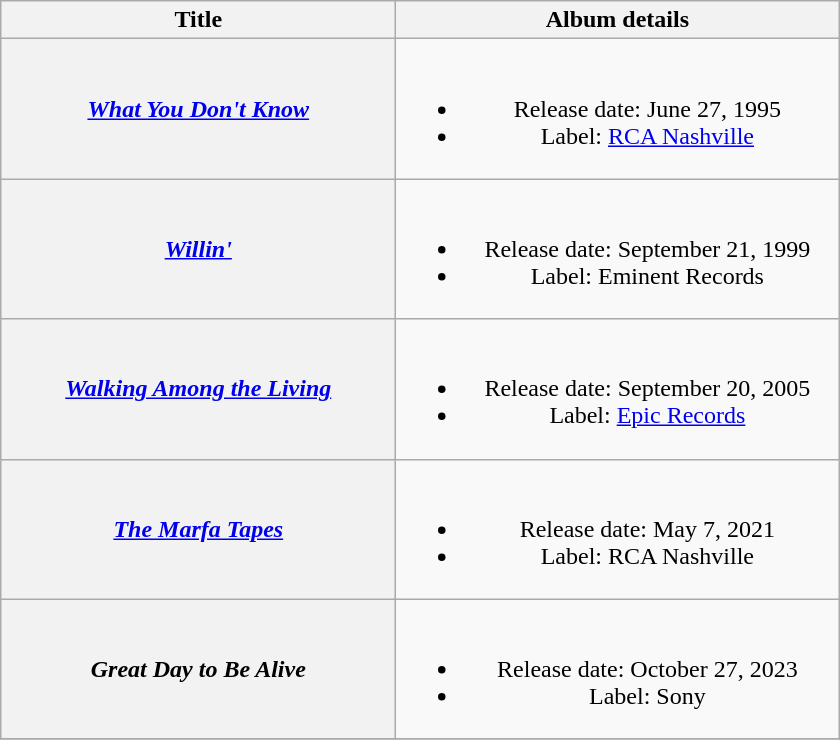<table class="wikitable plainrowheaders" style="text-align:center;">
<tr>
<th style="width:16em;">Title</th>
<th style="width:18em;">Album details</th>
</tr>
<tr>
<th scope="row"><em><a href='#'>What You Don't Know</a></em></th>
<td><br><ul><li>Release date: June 27, 1995</li><li>Label: <a href='#'>RCA Nashville</a></li></ul></td>
</tr>
<tr>
<th scope="row"><em><a href='#'>Willin'</a></em></th>
<td><br><ul><li>Release date: September 21, 1999</li><li>Label: Eminent Records</li></ul></td>
</tr>
<tr>
<th scope="row"><em><a href='#'>Walking Among the Living</a></em></th>
<td><br><ul><li>Release date: September 20, 2005</li><li>Label: <a href='#'>Epic Records</a></li></ul></td>
</tr>
<tr>
<th scope="row"><em><a href='#'>The Marfa Tapes</a></em><br></th>
<td><br><ul><li>Release date: May 7, 2021</li><li>Label: RCA Nashville</li></ul></td>
</tr>
<tr>
<th scope="row"><em>Great Day to Be Alive</em></th>
<td><br><ul><li>Release date: October 27, 2023</li><li>Label: Sony</li></ul></td>
</tr>
<tr>
</tr>
</table>
